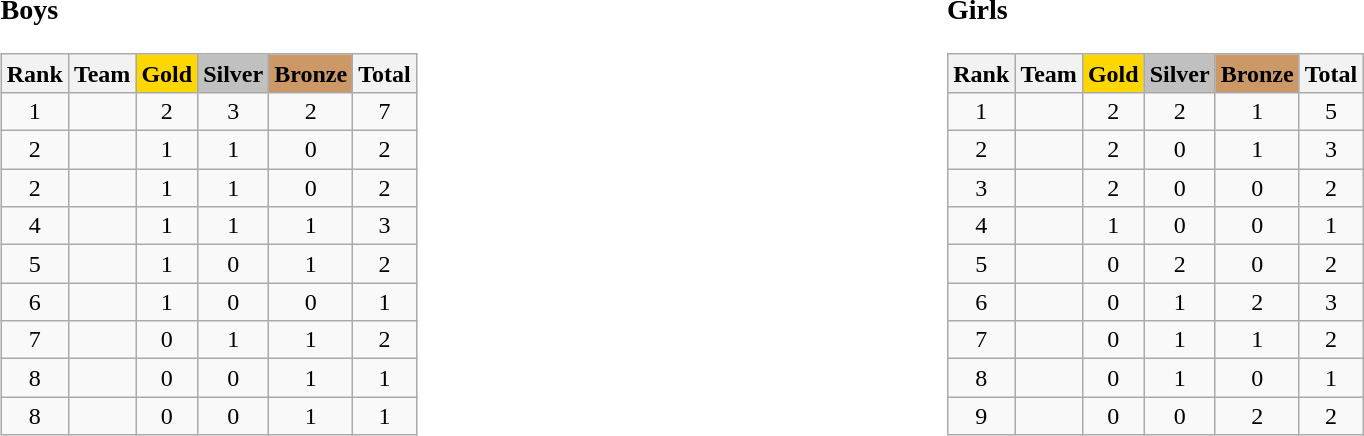<table table>
<tr>
<td valign=top width=10%><br><h3>Boys</h3><table class="wikitable" style="text-align: center">
<tr>
<th>Rank</th>
<th>Team</th>
<th style="background-color:gold;">Gold</th>
<th style="background-color:silver;">Silver</th>
<th style="background-color:#cc9966;">Bronze</th>
<th>Total</th>
</tr>
<tr>
<td>1</td>
<td align=left></td>
<td>2</td>
<td>3</td>
<td>2</td>
<td>7</td>
</tr>
<tr>
<td>2</td>
<td align=left></td>
<td>1</td>
<td>1</td>
<td>0</td>
<td>2</td>
</tr>
<tr>
<td>2</td>
<td align=left></td>
<td>1</td>
<td>1</td>
<td>0</td>
<td>2</td>
</tr>
<tr>
<td>4</td>
<td align=left></td>
<td>1</td>
<td>1</td>
<td>1</td>
<td>3</td>
</tr>
<tr>
<td>5</td>
<td align=left></td>
<td>1</td>
<td>0</td>
<td>1</td>
<td>2</td>
</tr>
<tr>
<td>6</td>
<td align=left></td>
<td>1</td>
<td>0</td>
<td>0</td>
<td>1</td>
</tr>
<tr>
<td>7</td>
<td align=left></td>
<td>0</td>
<td>1</td>
<td>1</td>
<td>2</td>
</tr>
<tr>
<td>8</td>
<td align=left></td>
<td>0</td>
<td>0</td>
<td>1</td>
<td>1</td>
</tr>
<tr>
<td>8</td>
<td align=left></td>
<td>0</td>
<td>0</td>
<td>1</td>
<td>1</td>
</tr>
</table>
</td>
<td valign=top width=10%><br><h3>Girls</h3><table class="wikitable" style="text-align: center">
<tr>
<th>Rank</th>
<th>Team</th>
<th style="background-color:gold;">Gold</th>
<th style="background-color:silver;">Silver</th>
<th style="background-color:#cc9966;">Bronze</th>
<th>Total</th>
</tr>
<tr>
<td>1</td>
<td align=left></td>
<td>2</td>
<td>2</td>
<td>1</td>
<td>5</td>
</tr>
<tr>
<td>2</td>
<td align=left></td>
<td>2</td>
<td>0</td>
<td>1</td>
<td>3</td>
</tr>
<tr>
<td>3</td>
<td align=left></td>
<td>2</td>
<td>0</td>
<td>0</td>
<td>2</td>
</tr>
<tr>
<td>4</td>
<td align=left></td>
<td>1</td>
<td>0</td>
<td>0</td>
<td>1</td>
</tr>
<tr>
<td>5</td>
<td align=left></td>
<td>0</td>
<td>2</td>
<td>0</td>
<td>2</td>
</tr>
<tr>
<td>6</td>
<td align=left></td>
<td>0</td>
<td>1</td>
<td>2</td>
<td>3</td>
</tr>
<tr>
<td>7</td>
<td align=left></td>
<td>0</td>
<td>1</td>
<td>1</td>
<td>2</td>
</tr>
<tr>
<td>8</td>
<td align=left></td>
<td>0</td>
<td>1</td>
<td>0</td>
<td>1</td>
</tr>
<tr>
<td>9</td>
<td align=left></td>
<td>0</td>
<td>0</td>
<td>2</td>
<td>2</td>
</tr>
</table>
</td>
</tr>
</table>
